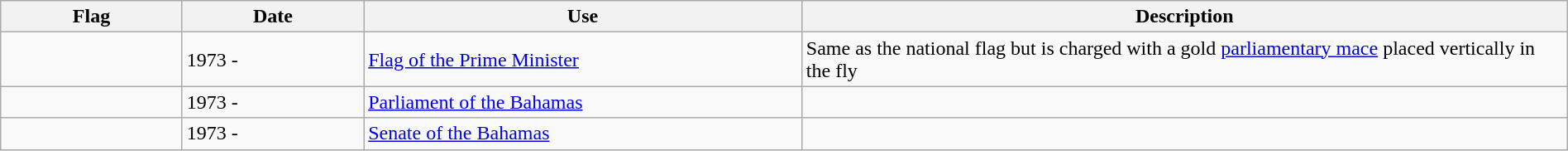<table class="wikitable" style="width:100%">
<tr>
<th scope="col" style="width:120px;">Flag</th>
<th scope="col" style="width:120px;">Date</th>
<th scope="col" style="width:300px;">Use</th>
<th scope="col" style="width:530px;">Description</th>
</tr>
<tr>
<td></td>
<td>1973 -</td>
<td><a href='#'>Flag of the Prime Minister</a></td>
<td>Same as the national flag but is charged with a gold <a href='#'>parliamentary mace</a> placed vertically in the fly</td>
</tr>
<tr>
<td></td>
<td>1973 -</td>
<td><a href='#'>Parliament of the Bahamas</a></td>
<td></td>
</tr>
<tr>
<td></td>
<td>1973 -</td>
<td><a href='#'>Senate of the Bahamas</a></td>
<td></td>
</tr>
</table>
